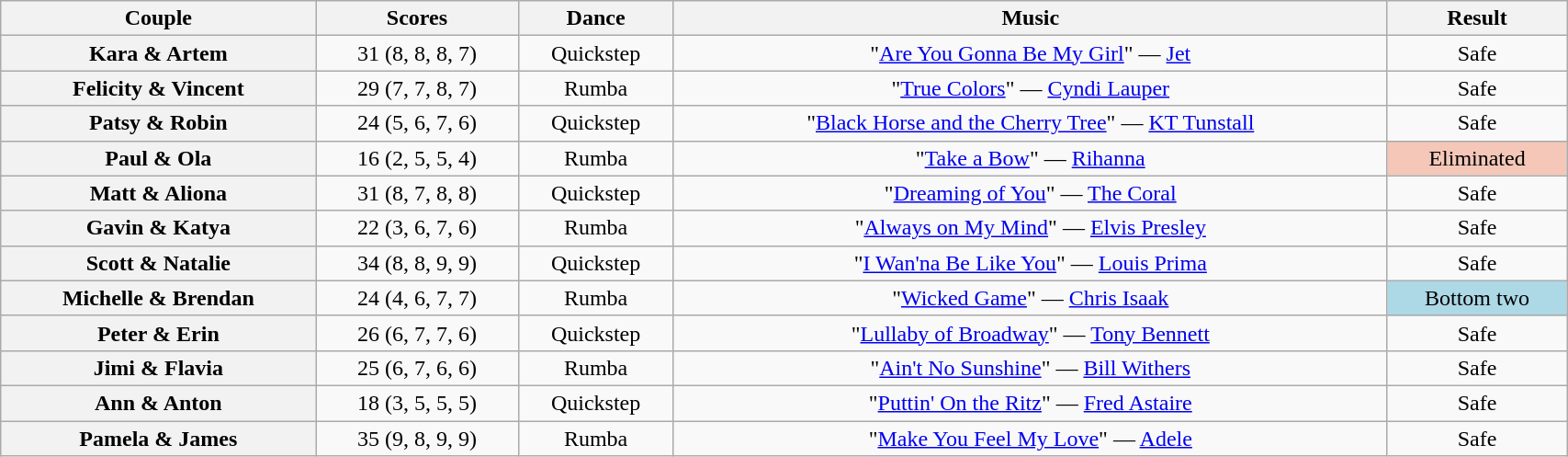<table class="wikitable sortable" style="text-align:center; width:90%">
<tr>
<th scope="col">Couple</th>
<th scope="col">Scores</th>
<th scope="col" class="unsortable">Dance</th>
<th scope="col" class="unsortable">Music</th>
<th scope="col" class="unsortable">Result</th>
</tr>
<tr>
<th scope="row">Kara & Artem</th>
<td>31 (8, 8, 8, 7)</td>
<td>Quickstep</td>
<td>"<a href='#'>Are You Gonna Be My Girl</a>" — <a href='#'>Jet</a></td>
<td>Safe</td>
</tr>
<tr>
<th scope="row">Felicity & Vincent</th>
<td>29 (7, 7, 8, 7)</td>
<td>Rumba</td>
<td>"<a href='#'>True Colors</a>" — <a href='#'>Cyndi Lauper</a></td>
<td>Safe</td>
</tr>
<tr>
<th scope="row">Patsy & Robin</th>
<td>24 (5, 6, 7, 6)</td>
<td>Quickstep</td>
<td>"<a href='#'>Black Horse and the Cherry Tree</a>" — <a href='#'>KT Tunstall</a></td>
<td>Safe</td>
</tr>
<tr>
<th scope="row">Paul & Ola</th>
<td>16 (2, 5, 5, 4)</td>
<td>Rumba</td>
<td>"<a href='#'>Take a Bow</a>" — <a href='#'>Rihanna</a></td>
<td bgcolor="f4c7b8">Eliminated</td>
</tr>
<tr>
<th scope="row">Matt & Aliona</th>
<td>31 (8, 7, 8, 8)</td>
<td>Quickstep</td>
<td>"<a href='#'>Dreaming of You</a>" — <a href='#'>The Coral</a></td>
<td>Safe</td>
</tr>
<tr>
<th scope="row">Gavin & Katya</th>
<td>22 (3, 6, 7, 6)</td>
<td>Rumba</td>
<td>"<a href='#'>Always on My Mind</a>" — <a href='#'>Elvis Presley</a></td>
<td>Safe</td>
</tr>
<tr>
<th scope="row">Scott & Natalie</th>
<td>34 (8, 8, 9, 9)</td>
<td>Quickstep</td>
<td>"<a href='#'>I Wan'na Be Like You</a>" — <a href='#'>Louis Prima</a></td>
<td>Safe</td>
</tr>
<tr>
<th scope="row">Michelle & Brendan</th>
<td>24 (4, 6, 7, 7)</td>
<td>Rumba</td>
<td>"<a href='#'>Wicked Game</a>" — <a href='#'>Chris Isaak</a></td>
<td bgcolor="lightblue">Bottom two</td>
</tr>
<tr>
<th scope="row">Peter & Erin</th>
<td>26 (6, 7, 7, 6)</td>
<td>Quickstep</td>
<td>"<a href='#'>Lullaby of Broadway</a>" — <a href='#'>Tony Bennett</a></td>
<td>Safe</td>
</tr>
<tr>
<th scope="row">Jimi & Flavia</th>
<td>25 (6, 7, 6, 6)</td>
<td>Rumba</td>
<td>"<a href='#'>Ain't No Sunshine</a>" — <a href='#'>Bill Withers</a></td>
<td>Safe</td>
</tr>
<tr>
<th scope="row">Ann & Anton</th>
<td>18 (3, 5, 5, 5)</td>
<td>Quickstep</td>
<td>"<a href='#'>Puttin' On the Ritz</a>" — <a href='#'>Fred Astaire</a></td>
<td>Safe</td>
</tr>
<tr>
<th scope="row">Pamela & James</th>
<td>35 (9, 8, 9, 9)</td>
<td>Rumba</td>
<td>"<a href='#'>Make You Feel My Love</a>" — <a href='#'>Adele</a></td>
<td>Safe</td>
</tr>
</table>
